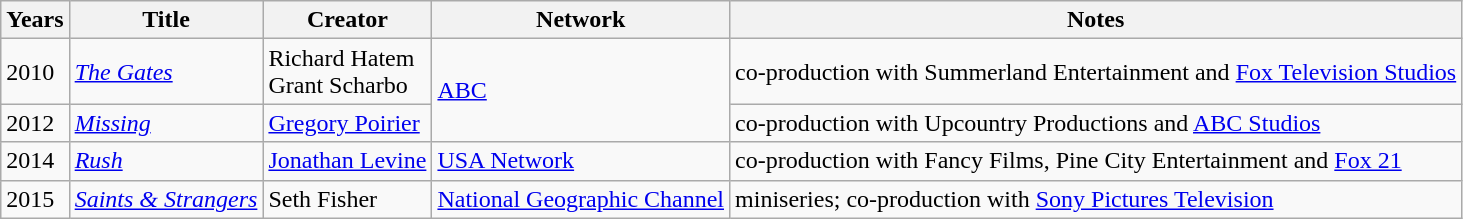<table class="wikitable sortable">
<tr>
<th>Years</th>
<th>Title</th>
<th>Creator</th>
<th>Network</th>
<th>Notes</th>
</tr>
<tr>
<td>2010</td>
<td><em><a href='#'>The Gates</a></em></td>
<td>Richard Hatem<br>Grant Scharbo</td>
<td rowspan="2"><a href='#'>ABC</a></td>
<td>co-production with Summerland Entertainment and <a href='#'>Fox Television Studios</a></td>
</tr>
<tr>
<td>2012</td>
<td><em><a href='#'>Missing</a></em></td>
<td><a href='#'>Gregory Poirier</a></td>
<td>co-production with Upcountry Productions and <a href='#'>ABC Studios</a></td>
</tr>
<tr>
<td>2014</td>
<td><em><a href='#'>Rush</a></em></td>
<td><a href='#'>Jonathan Levine</a></td>
<td><a href='#'>USA Network</a></td>
<td>co-production with Fancy Films, Pine City Entertainment and <a href='#'>Fox 21</a></td>
</tr>
<tr>
<td>2015</td>
<td><em><a href='#'>Saints & Strangers</a></em></td>
<td>Seth Fisher</td>
<td><a href='#'>National Geographic Channel</a></td>
<td>miniseries; co-production with <a href='#'>Sony Pictures Television</a></td>
</tr>
</table>
